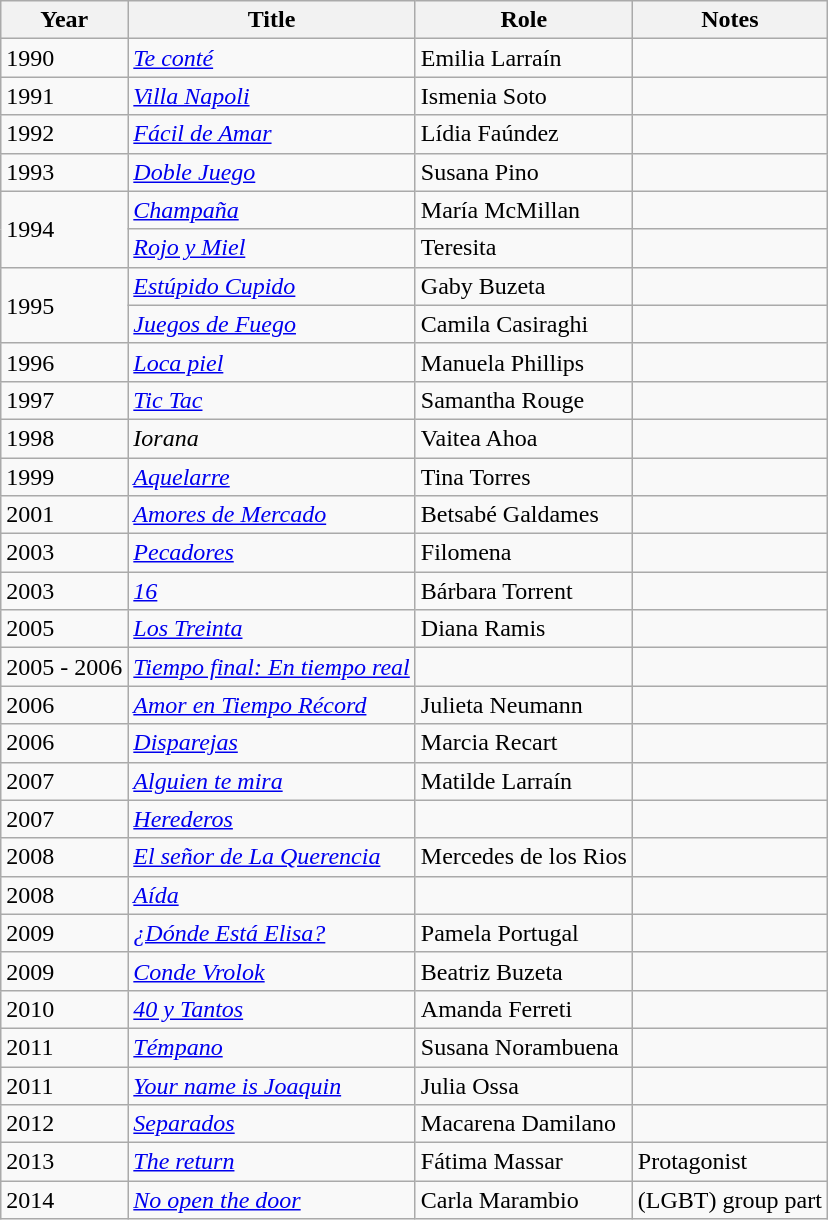<table class="wikitable sortable">
<tr>
<th>Year</th>
<th>Title</th>
<th>Role</th>
<th class="unsortable">Notes</th>
</tr>
<tr>
<td>1990</td>
<td><em><a href='#'>Te conté</a></em></td>
<td>Emilia Larraín</td>
<td></td>
</tr>
<tr>
<td>1991</td>
<td><em><a href='#'>Villa Napoli</a></em></td>
<td>Ismenia Soto</td>
<td></td>
</tr>
<tr>
<td>1992</td>
<td><em><a href='#'>Fácil de Amar</a></em></td>
<td>Lídia Faúndez</td>
<td></td>
</tr>
<tr>
<td>1993</td>
<td><em><a href='#'>Doble Juego</a></em></td>
<td>Susana Pino</td>
<td></td>
</tr>
<tr>
<td rowspan="2">1994</td>
<td><em><a href='#'>Champaña</a></em></td>
<td>María McMillan</td>
<td></td>
</tr>
<tr>
<td><em><a href='#'>Rojo y Miel</a></em></td>
<td>Teresita</td>
<td></td>
</tr>
<tr>
<td rowspan="2">1995</td>
<td><em><a href='#'>Estúpido Cupido</a></em></td>
<td>Gaby Buzeta</td>
<td></td>
</tr>
<tr>
<td><em><a href='#'>Juegos de Fuego</a></em></td>
<td>Camila Casiraghi</td>
<td></td>
</tr>
<tr>
<td>1996</td>
<td><em><a href='#'>Loca piel</a></em></td>
<td>Manuela Phillips</td>
<td></td>
</tr>
<tr>
<td>1997</td>
<td><em><a href='#'>Tic Tac</a></em></td>
<td>Samantha Rouge</td>
<td></td>
</tr>
<tr>
<td>1998</td>
<td><em>Iorana</em></td>
<td>Vaitea Ahoa</td>
<td></td>
</tr>
<tr>
<td>1999</td>
<td><em><a href='#'>Aquelarre</a></em></td>
<td>Tina Torres</td>
<td></td>
</tr>
<tr>
<td>2001</td>
<td><em><a href='#'>Amores de Mercado</a></em></td>
<td>Betsabé Galdames</td>
<td></td>
</tr>
<tr>
<td>2003</td>
<td><em><a href='#'>Pecadores</a></em></td>
<td>Filomena</td>
<td></td>
</tr>
<tr>
<td>2003</td>
<td><em><a href='#'>16</a></em></td>
<td>Bárbara Torrent</td>
<td></td>
</tr>
<tr>
<td>2005</td>
<td><em><a href='#'>Los Treinta</a></em></td>
<td>Diana Ramis</td>
<td></td>
</tr>
<tr>
<td>2005 - 2006</td>
<td><em><a href='#'>Tiempo final: En tiempo real</a></em></td>
<td></td>
<td></td>
</tr>
<tr>
<td>2006</td>
<td><em><a href='#'>Amor en Tiempo Récord</a></em></td>
<td>Julieta Neumann</td>
<td></td>
</tr>
<tr>
<td>2006</td>
<td><em><a href='#'>Disparejas</a></em></td>
<td>Marcia Recart</td>
<td></td>
</tr>
<tr>
<td>2007</td>
<td><em><a href='#'>Alguien te mira</a></em></td>
<td>Matilde Larraín</td>
<td></td>
</tr>
<tr>
<td>2007</td>
<td><em><a href='#'>Herederos</a></em></td>
<td></td>
<td></td>
</tr>
<tr>
<td>2008</td>
<td><em><a href='#'>El señor de La Querencia</a></em></td>
<td>Mercedes de los Rios</td>
<td></td>
</tr>
<tr>
<td>2008</td>
<td><em><a href='#'>Aída</a></em></td>
<td></td>
<td></td>
</tr>
<tr>
<td>2009</td>
<td><em><a href='#'>¿Dónde Está Elisa?</a></em></td>
<td>Pamela Portugal</td>
<td></td>
</tr>
<tr>
<td>2009</td>
<td><em><a href='#'>Conde Vrolok</a></em></td>
<td>Beatriz Buzeta</td>
<td></td>
</tr>
<tr>
<td>2010</td>
<td><em><a href='#'>40 y Tantos</a></em></td>
<td>Amanda Ferreti</td>
<td></td>
</tr>
<tr>
<td>2011</td>
<td><em><a href='#'>Témpano</a></em></td>
<td>Susana Norambuena</td>
<td></td>
</tr>
<tr>
<td>2011</td>
<td><em><a href='#'>Your name is Joaquin</a></em></td>
<td>Julia Ossa</td>
<td></td>
</tr>
<tr>
<td>2012</td>
<td><em><a href='#'>Separados</a></em></td>
<td>Macarena Damilano</td>
<td></td>
</tr>
<tr>
<td>2013</td>
<td><em><a href='#'>The return</a></em></td>
<td>Fátima Massar</td>
<td>Protagonist</td>
</tr>
<tr>
<td>2014</td>
<td><em><a href='#'>No open the door</a></em></td>
<td>Carla Marambio</td>
<td>(LGBT) group part</td>
</tr>
</table>
